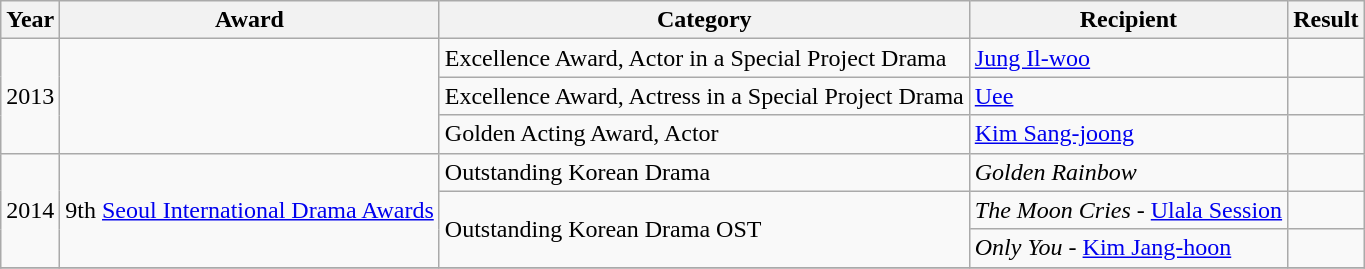<table class="wikitable">
<tr>
<th>Year</th>
<th>Award</th>
<th>Category</th>
<th>Recipient</th>
<th>Result</th>
</tr>
<tr>
<td rowspan=3>2013</td>
<td rowspan=3></td>
<td>Excellence Award, Actor in a Special Project Drama</td>
<td><a href='#'>Jung Il-woo</a></td>
<td></td>
</tr>
<tr>
<td>Excellence Award, Actress in a Special Project Drama</td>
<td><a href='#'>Uee</a></td>
<td></td>
</tr>
<tr>
<td>Golden Acting Award, Actor</td>
<td><a href='#'>Kim Sang-joong</a></td>
<td></td>
</tr>
<tr>
<td rowspan=3>2014</td>
<td rowspan=3 style="text-align:center;">9th <a href='#'>Seoul International Drama Awards</a></td>
<td>Outstanding Korean Drama</td>
<td><em>Golden Rainbow</em></td>
<td></td>
</tr>
<tr>
<td rowspan=2>Outstanding Korean Drama OST</td>
<td><em>The Moon Cries</em> - <a href='#'>Ulala Session</a></td>
<td></td>
</tr>
<tr>
<td><em>Only You</em> - <a href='#'>Kim Jang-hoon</a></td>
<td></td>
</tr>
<tr>
</tr>
</table>
